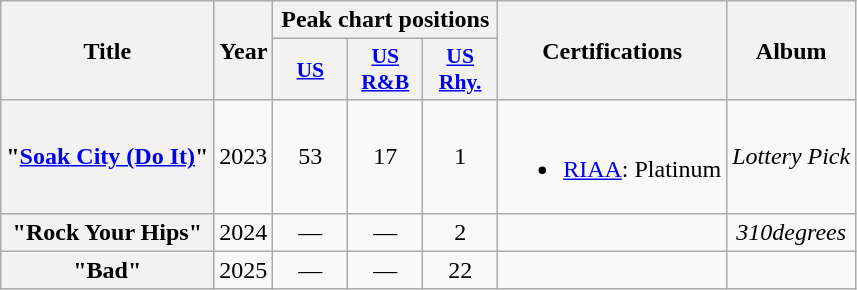<table class="wikitable plainrowheaders" style="text-align:center;">
<tr>
<th scope="col" rowspan="2">Title</th>
<th scope="col" rowspan="2">Year</th>
<th colspan="3">Peak chart positions</th>
<th scope="col" rowspan="2">Certifications</th>
<th scope="col" rowspan="2">Album</th>
</tr>
<tr>
<th scope="col" style="width:3em;font-size:90%;"><a href='#'>US</a><br></th>
<th scope="col" style="width:3em;font-size:90%;"><a href='#'>US<br>R&B</a><br></th>
<th scope="col" style="width:3em;font-size:90%;"><a href='#'>US<br>Rhy.</a><br></th>
</tr>
<tr>
<th scope="row">"<a href='#'>Soak City (Do It)</a>"</th>
<td>2023</td>
<td>53</td>
<td>17</td>
<td>1</td>
<td><br><ul><li><a href='#'>RIAA</a>: Platinum</li></ul></td>
<td><em>Lottery Pick</em></td>
</tr>
<tr>
<th scope="row">"Rock Your Hips"<br></th>
<td>2024</td>
<td>—</td>
<td>—</td>
<td>2</td>
<td></td>
<td><em>310degrees</em></td>
</tr>
<tr>
<th scope="row">"Bad"<br></th>
<td rowspan="2">2025</td>
<td>—</td>
<td>—</td>
<td>22</td>
<td></td>
<td></td>
</tr>
</table>
